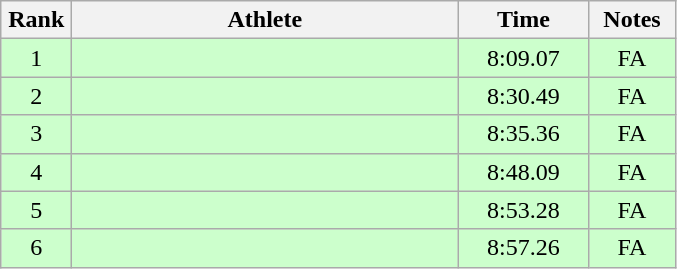<table class=wikitable style="text-align:center">
<tr>
<th width=40>Rank</th>
<th width=250>Athlete</th>
<th width=80>Time</th>
<th width=50>Notes</th>
</tr>
<tr bgcolor="ccffcc">
<td>1</td>
<td align="left"></td>
<td>8:09.07</td>
<td>FA</td>
</tr>
<tr bgcolor="ccffcc">
<td>2</td>
<td align="left"></td>
<td>8:30.49</td>
<td>FA</td>
</tr>
<tr bgcolor="ccffcc">
<td>3</td>
<td align="left"></td>
<td>8:35.36</td>
<td>FA</td>
</tr>
<tr bgcolor="ccffcc">
<td>4</td>
<td align="left"></td>
<td>8:48.09</td>
<td>FA</td>
</tr>
<tr bgcolor="ccffcc">
<td>5</td>
<td align="left"></td>
<td>8:53.28</td>
<td>FA</td>
</tr>
<tr bgcolor="ccffcc">
<td>6</td>
<td align="left"></td>
<td>8:57.26</td>
<td>FA</td>
</tr>
</table>
